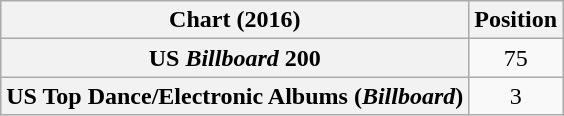<table class="wikitable sortable plainrowheaders" style="text-align:center">
<tr>
<th scope="col">Chart (2016)</th>
<th scope="col">Position</th>
</tr>
<tr>
<th scope="row">US <em>Billboard</em> 200</th>
<td>75</td>
</tr>
<tr>
<th scope="row">US Top Dance/Electronic Albums (<em>Billboard</em>)</th>
<td>3</td>
</tr>
</table>
